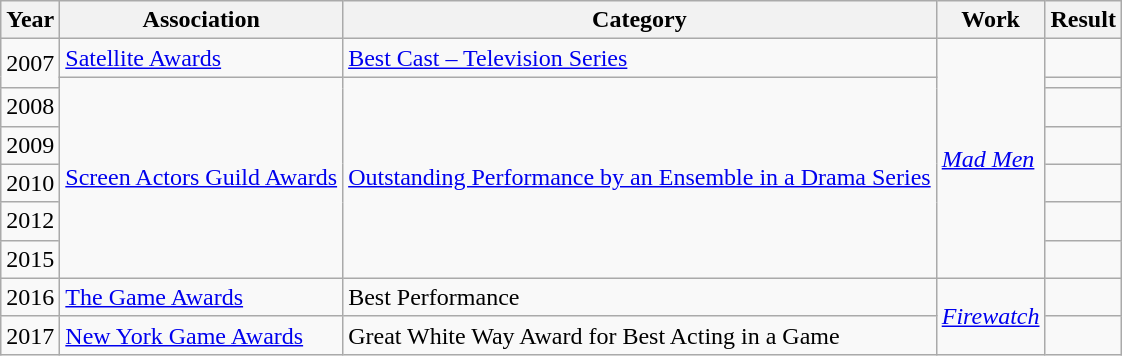<table class="wikitable">
<tr>
<th>Year</th>
<th>Association</th>
<th>Category</th>
<th>Work</th>
<th>Result</th>
</tr>
<tr>
<td rowspan="2">2007</td>
<td><a href='#'>Satellite Awards</a></td>
<td><a href='#'>Best Cast – Television Series</a></td>
<td rowspan="7"><em><a href='#'>Mad Men</a></em></td>
<td></td>
</tr>
<tr>
<td rowspan="6"><a href='#'>Screen Actors Guild Awards</a></td>
<td rowspan="6"><a href='#'>Outstanding Performance by an Ensemble in a Drama Series</a></td>
<td></td>
</tr>
<tr>
<td>2008</td>
<td></td>
</tr>
<tr>
<td>2009</td>
<td></td>
</tr>
<tr>
<td>2010</td>
<td></td>
</tr>
<tr>
<td>2012</td>
<td></td>
</tr>
<tr>
<td>2015</td>
<td></td>
</tr>
<tr>
<td>2016</td>
<td><a href='#'>The Game Awards</a></td>
<td>Best Performance</td>
<td rowspan="2"><em><a href='#'>Firewatch</a></em></td>
<td></td>
</tr>
<tr>
<td>2017</td>
<td><a href='#'>New York Game Awards</a></td>
<td>Great White Way Award for Best Acting in a Game</td>
<td></td>
</tr>
</table>
